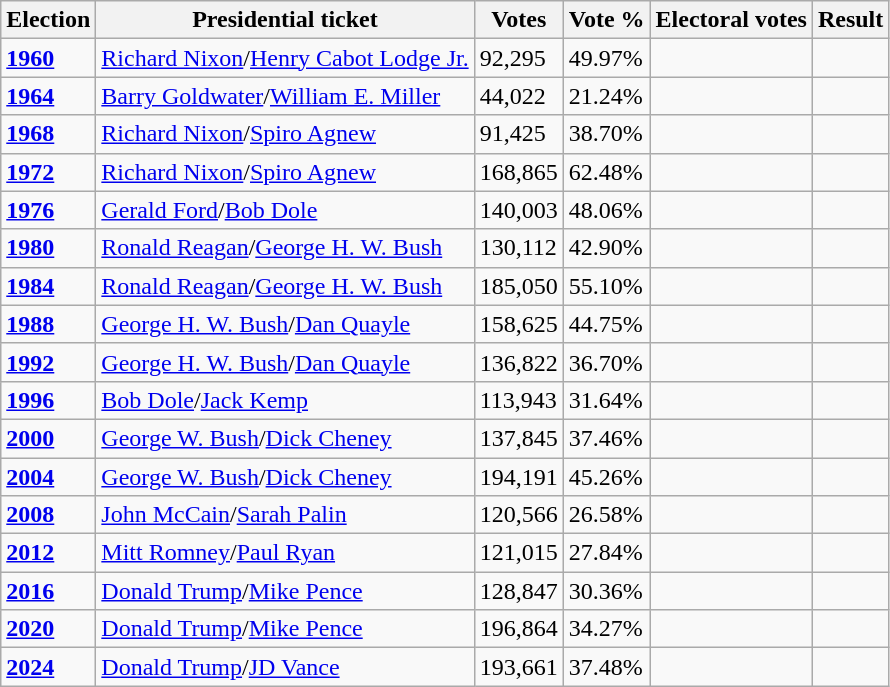<table class="wikitable">
<tr>
<th>Election</th>
<th>Presidential ticket</th>
<th>Votes</th>
<th>Vote %</th>
<th>Electoral votes</th>
<th>Result</th>
</tr>
<tr>
<td><strong><a href='#'>1960</a></strong></td>
<td><a href='#'>Richard Nixon</a>/<a href='#'>Henry Cabot Lodge Jr.</a></td>
<td>92,295</td>
<td>49.97%</td>
<td></td>
<td></td>
</tr>
<tr>
<td><strong><a href='#'>1964</a></strong></td>
<td><a href='#'>Barry Goldwater</a>/<a href='#'>William E. Miller</a></td>
<td>44,022</td>
<td>21.24%</td>
<td></td>
<td></td>
</tr>
<tr>
<td><strong><a href='#'>1968</a></strong></td>
<td><a href='#'>Richard Nixon</a>/<a href='#'>Spiro Agnew</a></td>
<td>91,425</td>
<td>38.70%</td>
<td></td>
<td></td>
</tr>
<tr>
<td><strong><a href='#'>1972</a></strong></td>
<td><a href='#'>Richard Nixon</a>/<a href='#'>Spiro Agnew</a></td>
<td>168,865</td>
<td>62.48%</td>
<td></td>
<td></td>
</tr>
<tr>
<td><strong><a href='#'>1976</a></strong></td>
<td><a href='#'>Gerald Ford</a>/<a href='#'>Bob Dole</a></td>
<td>140,003</td>
<td>48.06%</td>
<td></td>
<td></td>
</tr>
<tr>
<td><strong><a href='#'>1980</a></strong></td>
<td><a href='#'>Ronald Reagan</a>/<a href='#'>George H. W. Bush</a></td>
<td>130,112</td>
<td>42.90%</td>
<td></td>
<td></td>
</tr>
<tr>
<td><strong><a href='#'>1984</a></strong></td>
<td><a href='#'>Ronald Reagan</a>/<a href='#'>George H. W. Bush</a></td>
<td>185,050</td>
<td>55.10%</td>
<td></td>
<td></td>
</tr>
<tr>
<td><strong><a href='#'>1988</a></strong></td>
<td><a href='#'>George H. W. Bush</a>/<a href='#'>Dan Quayle</a></td>
<td>158,625</td>
<td>44.75%</td>
<td></td>
<td></td>
</tr>
<tr>
<td><strong><a href='#'>1992</a></strong></td>
<td><a href='#'>George H. W. Bush</a>/<a href='#'>Dan Quayle</a></td>
<td>136,822</td>
<td>36.70%</td>
<td></td>
<td></td>
</tr>
<tr>
<td><strong><a href='#'>1996</a></strong></td>
<td><a href='#'>Bob Dole</a>/<a href='#'>Jack Kemp</a></td>
<td>113,943</td>
<td>31.64%</td>
<td></td>
<td></td>
</tr>
<tr>
<td><strong><a href='#'>2000</a></strong></td>
<td><a href='#'>George W. Bush</a>/<a href='#'>Dick Cheney</a></td>
<td>137,845</td>
<td>37.46%</td>
<td></td>
<td></td>
</tr>
<tr>
<td><strong><a href='#'>2004</a></strong></td>
<td><a href='#'>George W. Bush</a>/<a href='#'>Dick Cheney</a></td>
<td>194,191</td>
<td>45.26%</td>
<td></td>
<td></td>
</tr>
<tr>
<td><strong><a href='#'>2008</a></strong></td>
<td><a href='#'>John McCain</a>/<a href='#'>Sarah Palin</a></td>
<td>120,566</td>
<td>26.58%</td>
<td></td>
<td></td>
</tr>
<tr>
<td><strong><a href='#'>2012</a></strong></td>
<td><a href='#'>Mitt Romney</a>/<a href='#'>Paul Ryan</a></td>
<td>121,015</td>
<td>27.84%</td>
<td></td>
<td></td>
</tr>
<tr>
<td><strong><a href='#'>2016</a></strong></td>
<td><a href='#'>Donald Trump</a>/<a href='#'>Mike Pence</a></td>
<td>128,847</td>
<td>30.36%</td>
<td></td>
<td></td>
</tr>
<tr>
<td><strong><a href='#'>2020</a></strong></td>
<td><a href='#'>Donald Trump</a>/<a href='#'>Mike Pence</a></td>
<td>196,864</td>
<td>34.27%</td>
<td></td>
<td></td>
</tr>
<tr>
<td><strong><a href='#'>2024</a></strong></td>
<td><a href='#'>Donald Trump</a>/<a href='#'>JD Vance</a></td>
<td>193,661</td>
<td>37.48%</td>
<td></td>
<td></td>
</tr>
</table>
